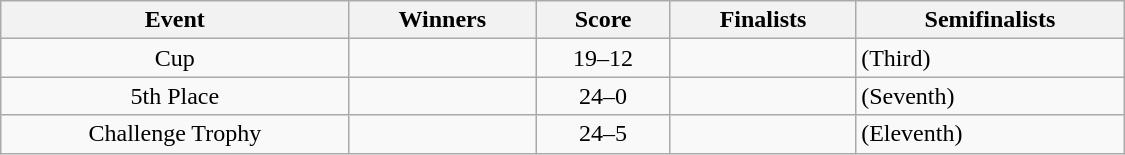<table class="wikitable" width=750 style="text-align: center">
<tr>
<th>Event</th>
<th>Winners</th>
<th>Score</th>
<th>Finalists</th>
<th>Semifinalists</th>
</tr>
<tr>
<td>Cup</td>
<td align=left></td>
<td>19–12</td>
<td align=left></td>
<td align=left> (Third)<br></td>
</tr>
<tr>
<td>5th Place</td>
<td align=left></td>
<td>24–0</td>
<td align=left></td>
<td align=left> (Seventh)<br></td>
</tr>
<tr>
<td>Challenge Trophy</td>
<td align=left></td>
<td>24–5</td>
<td align=left></td>
<td align=left> (Eleventh)<br></td>
</tr>
</table>
